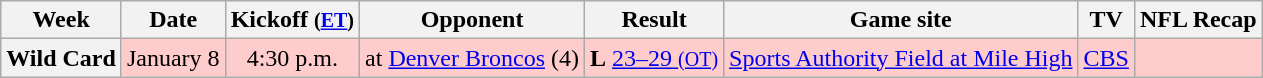<table class="wikitable">
<tr>
<th>Week</th>
<th>Date</th>
<th>Kickoff <small>(<a href='#'>ET</a>)</small></th>
<th>Opponent</th>
<th>Result</th>
<th>Game site</th>
<th>TV</th>
<th>NFL Recap</th>
</tr>
<tr style="background:#fcc;">
<th>Wild Card</th>
<td style="text-align:center;">January 8</td>
<td style="text-align:center;">4:30 p.m.</td>
<td style="text-align:center;">at <a href='#'>Denver Broncos</a> (4)</td>
<td style="text-align:center;"><strong>L</strong> <a href='#'>23–29 <small>(OT)</small></a></td>
<td style="text-align:center;"><a href='#'>Sports Authority Field at Mile High</a></td>
<td style="text-align:center;"><a href='#'>CBS</a></td>
<td style="text-align:center;"></td>
</tr>
</table>
